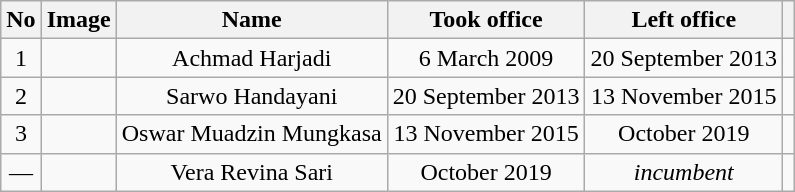<table class="wikitable" style="float:center; text-align:center">
<tr>
<th>No</th>
<th>Image</th>
<th>Name</th>
<th>Took office</th>
<th>Left office</th>
<th></th>
</tr>
<tr>
<td>1</td>
<td></td>
<td>Achmad Harjadi</td>
<td>6 March 2009</td>
<td>20 September 2013</td>
<td></td>
</tr>
<tr>
<td>2</td>
<td></td>
<td>Sarwo Handayani</td>
<td>20 September 2013</td>
<td>13 November 2015</td>
<td></td>
</tr>
<tr>
<td>3</td>
<td></td>
<td>Oswar Muadzin Mungkasa</td>
<td>13 November 2015</td>
<td>October 2019</td>
<td></td>
</tr>
<tr>
<td>—</td>
<td></td>
<td>Vera Revina Sari</td>
<td>October 2019</td>
<td><em>incumbent</em></td>
<td></td>
</tr>
</table>
